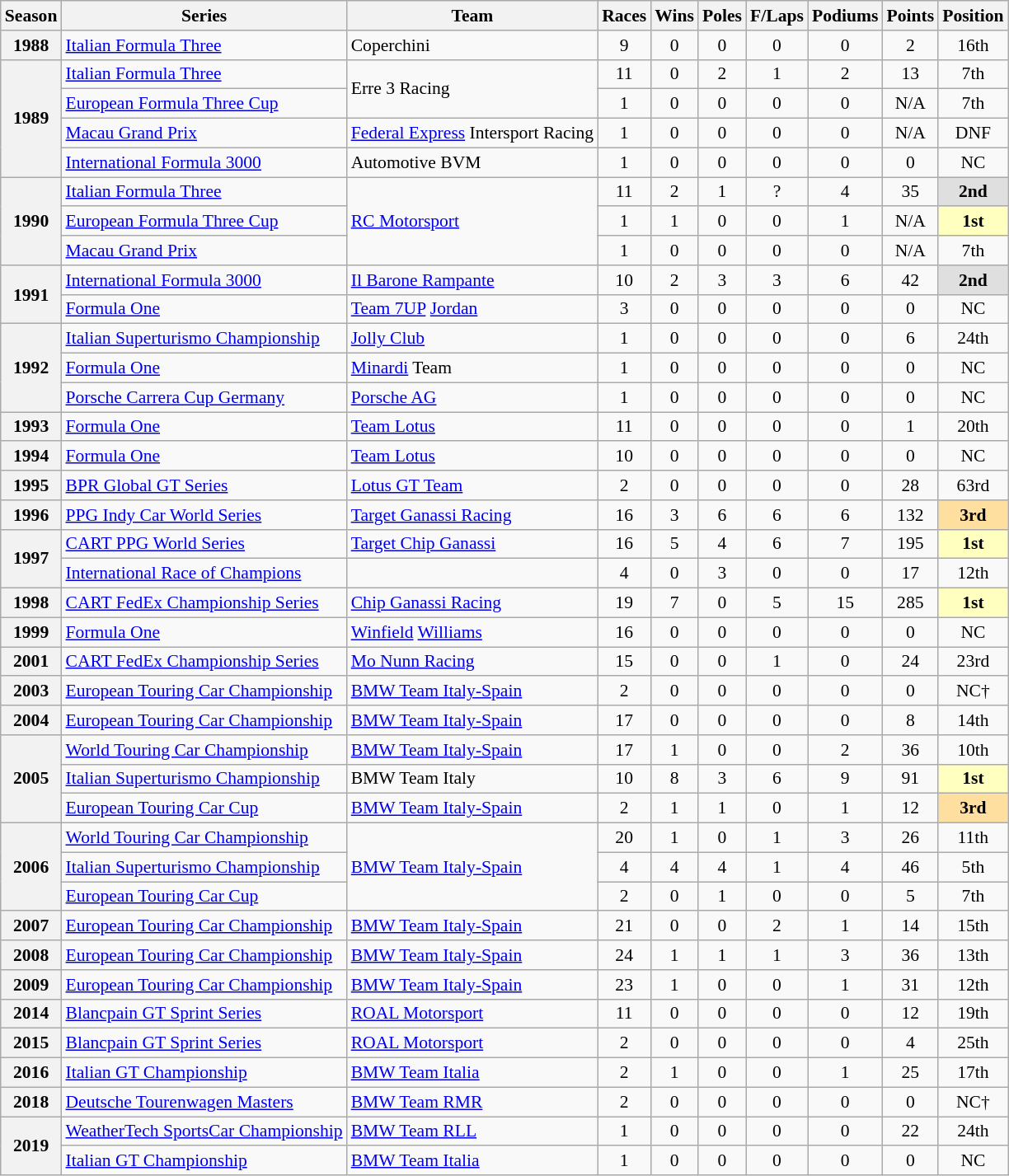<table class="wikitable" style="font-size: 90%; text-align:center">
<tr>
<th>Season</th>
<th>Series</th>
<th>Team</th>
<th>Races</th>
<th>Wins</th>
<th>Poles</th>
<th>F/Laps</th>
<th>Podiums</th>
<th>Points</th>
<th>Position</th>
</tr>
<tr>
<th>1988</th>
<td align=left><a href='#'>Italian Formula Three</a></td>
<td align=left>Coperchini</td>
<td>9</td>
<td>0</td>
<td>0</td>
<td>0</td>
<td>0</td>
<td>2</td>
<td>16th</td>
</tr>
<tr>
<th rowspan=4>1989</th>
<td align=left><a href='#'>Italian Formula Three</a></td>
<td rowspan="2" style="text-align:left">Erre 3 Racing</td>
<td>11</td>
<td>0</td>
<td>2</td>
<td>1</td>
<td>2</td>
<td>13</td>
<td>7th</td>
</tr>
<tr>
<td align=left><a href='#'>European Formula Three Cup</a></td>
<td>1</td>
<td>0</td>
<td>0</td>
<td>0</td>
<td>0</td>
<td>N/A</td>
<td>7th</td>
</tr>
<tr>
<td align=left><a href='#'>Macau Grand Prix</a></td>
<td align=left nowrap><a href='#'>Federal Express</a> Intersport Racing</td>
<td>1</td>
<td>0</td>
<td>0</td>
<td>0</td>
<td>0</td>
<td>N/A</td>
<td>DNF</td>
</tr>
<tr>
<td align=left><a href='#'>International Formula 3000</a></td>
<td align=left>Automotive BVM</td>
<td>1</td>
<td>0</td>
<td>0</td>
<td>0</td>
<td>0</td>
<td>0</td>
<td>NC</td>
</tr>
<tr>
<th rowspan=3>1990</th>
<td align=left><a href='#'>Italian Formula Three</a></td>
<td rowspan="3" style="text-align:left"><a href='#'>RC Motorsport</a></td>
<td>11</td>
<td>2</td>
<td>1</td>
<td>?</td>
<td>4</td>
<td>35</td>
<td style="background:#DFDFDF"><strong>2nd</strong></td>
</tr>
<tr>
<td align=left><a href='#'>European Formula Three Cup</a></td>
<td>1</td>
<td>1</td>
<td>0</td>
<td>0</td>
<td>1</td>
<td>N/A</td>
<td style="background:#FFFFBF"><strong>1st</strong></td>
</tr>
<tr>
<td align=left><a href='#'>Macau Grand Prix</a></td>
<td>1</td>
<td>0</td>
<td>0</td>
<td>0</td>
<td>0</td>
<td>N/A</td>
<td>7th</td>
</tr>
<tr>
<th rowspan=2>1991</th>
<td align=left><a href='#'>International Formula 3000</a></td>
<td align=left><a href='#'>Il Barone Rampante</a></td>
<td>10</td>
<td>2</td>
<td>3</td>
<td>3</td>
<td>6</td>
<td>42</td>
<td style="background:#DFDFDF"><strong>2nd</strong></td>
</tr>
<tr>
<td align=left><a href='#'>Formula One</a></td>
<td align=left><a href='#'>Team 7UP</a> <a href='#'>Jordan</a></td>
<td>3</td>
<td>0</td>
<td>0</td>
<td>0</td>
<td>0</td>
<td>0</td>
<td>NC</td>
</tr>
<tr>
<th rowspan=3>1992</th>
<td align=left><a href='#'>Italian Superturismo Championship</a></td>
<td align=left><a href='#'>Jolly Club</a></td>
<td>1</td>
<td>0</td>
<td>0</td>
<td>0</td>
<td>0</td>
<td>6</td>
<td>24th</td>
</tr>
<tr>
<td align=left><a href='#'>Formula One</a></td>
<td align=left><a href='#'>Minardi</a> Team</td>
<td>1</td>
<td>0</td>
<td>0</td>
<td>0</td>
<td>0</td>
<td>0</td>
<td>NC</td>
</tr>
<tr>
<td align=left><a href='#'>Porsche Carrera Cup Germany</a></td>
<td align=left><a href='#'>Porsche AG</a></td>
<td>1</td>
<td>0</td>
<td>0</td>
<td>0</td>
<td>0</td>
<td>0</td>
<td>NC</td>
</tr>
<tr>
<th>1993</th>
<td align=left><a href='#'>Formula One</a></td>
<td align=left><a href='#'>Team Lotus</a></td>
<td>11</td>
<td>0</td>
<td>0</td>
<td>0</td>
<td>0</td>
<td>1</td>
<td>20th</td>
</tr>
<tr>
<th>1994</th>
<td align=left><a href='#'>Formula One</a></td>
<td align=left><a href='#'>Team Lotus</a></td>
<td>10</td>
<td>0</td>
<td>0</td>
<td>0</td>
<td>0</td>
<td>0</td>
<td>NC</td>
</tr>
<tr>
<th>1995</th>
<td align=left><a href='#'>BPR Global GT Series</a></td>
<td align=left><a href='#'>Lotus GT Team</a></td>
<td>2</td>
<td>0</td>
<td>0</td>
<td>0</td>
<td>0</td>
<td>28</td>
<td>63rd</td>
</tr>
<tr>
<th>1996</th>
<td align=left><a href='#'>PPG Indy Car World Series</a></td>
<td align=left><a href='#'>Target Ganassi Racing</a></td>
<td>16</td>
<td>3</td>
<td>6</td>
<td>6</td>
<td>6</td>
<td>132</td>
<td style="background:#FFDF9F"><strong>3rd</strong></td>
</tr>
<tr>
<th rowspan=2>1997</th>
<td align=left><a href='#'>CART PPG World Series</a></td>
<td align=left><a href='#'>Target Chip Ganassi</a></td>
<td>16</td>
<td>5</td>
<td>4</td>
<td>6</td>
<td>7</td>
<td>195</td>
<td style="background:#FFFFBF"><strong>1st</strong></td>
</tr>
<tr>
<td align=left><a href='#'>International Race of Champions</a></td>
<td align=left></td>
<td>4</td>
<td>0</td>
<td>3</td>
<td>0</td>
<td>0</td>
<td>17</td>
<td>12th</td>
</tr>
<tr>
<th>1998</th>
<td align=left><a href='#'>CART FedEx Championship Series</a></td>
<td align=left><a href='#'>Chip Ganassi Racing</a></td>
<td>19</td>
<td>7</td>
<td>0</td>
<td>5</td>
<td>15</td>
<td>285</td>
<td style="background:#FFFFBF"><strong>1st</strong></td>
</tr>
<tr>
<th>1999</th>
<td align=left><a href='#'>Formula One</a></td>
<td align=left><a href='#'>Winfield</a> <a href='#'>Williams</a></td>
<td>16</td>
<td>0</td>
<td>0</td>
<td>0</td>
<td>0</td>
<td>0</td>
<td>NC</td>
</tr>
<tr>
<th>2001</th>
<td align=left><a href='#'>CART FedEx Championship Series</a></td>
<td align=left><a href='#'>Mo Nunn Racing</a></td>
<td>15</td>
<td>0</td>
<td>0</td>
<td>1</td>
<td>0</td>
<td>24</td>
<td>23rd</td>
</tr>
<tr>
<th>2003</th>
<td align=left><a href='#'>European Touring Car Championship</a></td>
<td align=left><a href='#'>BMW Team Italy-Spain</a></td>
<td>2</td>
<td>0</td>
<td>0</td>
<td>0</td>
<td>0</td>
<td>0</td>
<td>NC†</td>
</tr>
<tr>
<th>2004</th>
<td align=left><a href='#'>European Touring Car Championship</a></td>
<td align=left><a href='#'>BMW Team Italy-Spain</a></td>
<td>17</td>
<td>0</td>
<td>0</td>
<td>0</td>
<td>0</td>
<td>8</td>
<td>14th</td>
</tr>
<tr>
<th rowspan=3>2005</th>
<td align=left><a href='#'>World Touring Car Championship</a></td>
<td align=left><a href='#'>BMW Team Italy-Spain</a></td>
<td>17</td>
<td>1</td>
<td>0</td>
<td>0</td>
<td>2</td>
<td>36</td>
<td>10th</td>
</tr>
<tr>
<td align=left><a href='#'>Italian Superturismo Championship</a></td>
<td align=left>BMW Team Italy</td>
<td>10</td>
<td>8</td>
<td>3</td>
<td>6</td>
<td>9</td>
<td>91</td>
<td style="background:#FFFFBF"><strong>1st</strong></td>
</tr>
<tr>
<td align=left><a href='#'>European Touring Car Cup</a></td>
<td align=left><a href='#'>BMW Team Italy-Spain</a></td>
<td>2</td>
<td>1</td>
<td>1</td>
<td>0</td>
<td>1</td>
<td>12</td>
<td style="background:#FFDF9F"><strong>3rd</strong></td>
</tr>
<tr>
<th rowspan=3>2006</th>
<td align=left><a href='#'>World Touring Car Championship</a></td>
<td rowspan="3" style="text-align:left"><a href='#'>BMW Team Italy-Spain</a></td>
<td>20</td>
<td>1</td>
<td>0</td>
<td>1</td>
<td>3</td>
<td>26</td>
<td>11th</td>
</tr>
<tr>
<td align=left><a href='#'>Italian Superturismo Championship</a></td>
<td>4</td>
<td>4</td>
<td>4</td>
<td>1</td>
<td>4</td>
<td>46</td>
<td>5th</td>
</tr>
<tr>
<td align=left><a href='#'>European Touring Car Cup</a></td>
<td>2</td>
<td>0</td>
<td>1</td>
<td>0</td>
<td>0</td>
<td>5</td>
<td>7th</td>
</tr>
<tr>
<th>2007</th>
<td align=left><a href='#'>European Touring Car Championship</a></td>
<td align=left><a href='#'>BMW Team Italy-Spain</a></td>
<td>21</td>
<td>0</td>
<td>0</td>
<td>2</td>
<td>1</td>
<td>14</td>
<td>15th</td>
</tr>
<tr>
<th>2008</th>
<td align=left><a href='#'>European Touring Car Championship</a></td>
<td align=left><a href='#'>BMW Team Italy-Spain</a></td>
<td>24</td>
<td>1</td>
<td>1</td>
<td>1</td>
<td>3</td>
<td>36</td>
<td>13th</td>
</tr>
<tr>
<th>2009</th>
<td align=left><a href='#'>European Touring Car Championship</a></td>
<td align=left><a href='#'>BMW Team Italy-Spain</a></td>
<td>23</td>
<td>1</td>
<td>0</td>
<td>0</td>
<td>1</td>
<td>31</td>
<td>12th</td>
</tr>
<tr>
<th>2014</th>
<td align=left><a href='#'>Blancpain GT Sprint Series</a></td>
<td align=left><a href='#'>ROAL Motorsport</a></td>
<td>11</td>
<td>0</td>
<td>0</td>
<td>0</td>
<td>0</td>
<td>12</td>
<td>19th</td>
</tr>
<tr>
<th>2015</th>
<td align=left><a href='#'>Blancpain GT Sprint Series</a></td>
<td align=left><a href='#'>ROAL Motorsport</a></td>
<td>2</td>
<td>0</td>
<td>0</td>
<td>0</td>
<td>0</td>
<td>4</td>
<td>25th</td>
</tr>
<tr>
<th>2016</th>
<td align=left><a href='#'>Italian GT Championship</a></td>
<td align=left><a href='#'>BMW Team Italia</a></td>
<td>2</td>
<td>1</td>
<td>0</td>
<td>0</td>
<td>1</td>
<td>25</td>
<td>17th</td>
</tr>
<tr>
<th>2018</th>
<td align=left><a href='#'>Deutsche Tourenwagen Masters</a></td>
<td align=left><a href='#'>BMW Team RMR</a></td>
<td>2</td>
<td>0</td>
<td>0</td>
<td>0</td>
<td>0</td>
<td>0</td>
<td>NC†</td>
</tr>
<tr>
<th rowspan=2>2019</th>
<td align=left nowrap><a href='#'>WeatherTech SportsCar Championship</a></td>
<td align=left><a href='#'>BMW Team RLL</a></td>
<td>1</td>
<td>0</td>
<td>0</td>
<td>0</td>
<td>0</td>
<td>22</td>
<td>24th</td>
</tr>
<tr>
<td align=left><a href='#'>Italian GT Championship</a></td>
<td align=left><a href='#'>BMW Team Italia</a></td>
<td>1</td>
<td>0</td>
<td>0</td>
<td>0</td>
<td>0</td>
<td>0</td>
<td>NC</td>
</tr>
</table>
